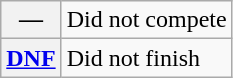<table class="wikitable">
<tr>
<th scope="row">—</th>
<td>Did not compete</td>
</tr>
<tr>
<th scope="row"><a href='#'>DNF</a></th>
<td>Did not finish</td>
</tr>
</table>
